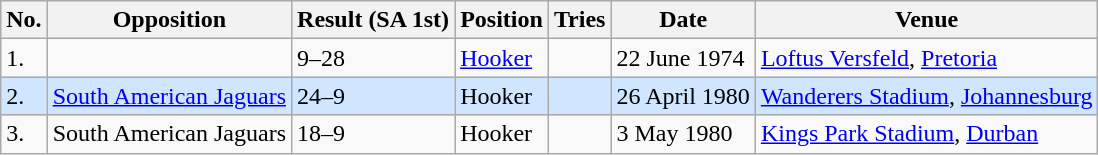<table class="wikitable sortable">
<tr>
<th>No.</th>
<th>Opposition</th>
<th>Result (SA 1st)</th>
<th>Position</th>
<th>Tries</th>
<th>Date</th>
<th>Venue</th>
</tr>
<tr>
<td>1.</td>
<td></td>
<td>9–28</td>
<td><a href='#'>Hooker</a></td>
<td></td>
<td>22 June 1974</td>
<td><a href='#'>Loftus Versfeld</a>, <a href='#'>Pretoria</a></td>
</tr>
<tr style="background: #D0E6FF;">
<td>2.</td>
<td> <a href='#'>South American Jaguars</a></td>
<td>24–9</td>
<td>Hooker</td>
<td></td>
<td>26 April 1980</td>
<td><a href='#'>Wanderers Stadium</a>, <a href='#'>Johannesburg</a></td>
</tr>
<tr>
<td>3.</td>
<td> South American Jaguars</td>
<td>18–9</td>
<td>Hooker</td>
<td></td>
<td>3 May 1980</td>
<td><a href='#'>Kings Park Stadium</a>, <a href='#'>Durban</a></td>
</tr>
</table>
